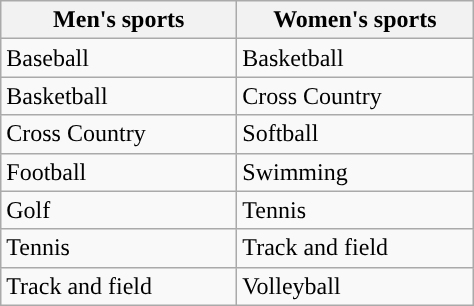<table class="wikitable"; style= "text-align: ">
<tr>
<th width=150px>Men's sports</th>
<th width=150px>Women's sports</th>
</tr>
<tr>
<td>Baseball</td>
<td>Basketball</td>
</tr>
<tr>
<td>Basketball</td>
<td>Cross Country</td>
</tr>
<tr>
<td>Cross Country</td>
<td>Softball</td>
</tr>
<tr>
<td>Football</td>
<td>Swimming</td>
</tr>
<tr>
<td>Golf</td>
<td>Tennis</td>
</tr>
<tr>
<td>Tennis</td>
<td>Track and field</td>
</tr>
<tr>
<td>Track and field</td>
<td>Volleyball</td>
</tr>
</table>
